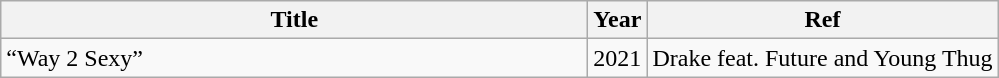<table class="wikitable plainrowheaders" style="text-align:left;" border="1">
<tr>
<th scope="col" style="width:24em;">Title</th>
<th scope="col">Year</th>
<th scope="col">Ref</th>
</tr>
<tr>
<td>“Way 2 Sexy”</td>
<td>2021</td>
<td>Drake feat. Future and Young Thug</td>
</tr>
</table>
